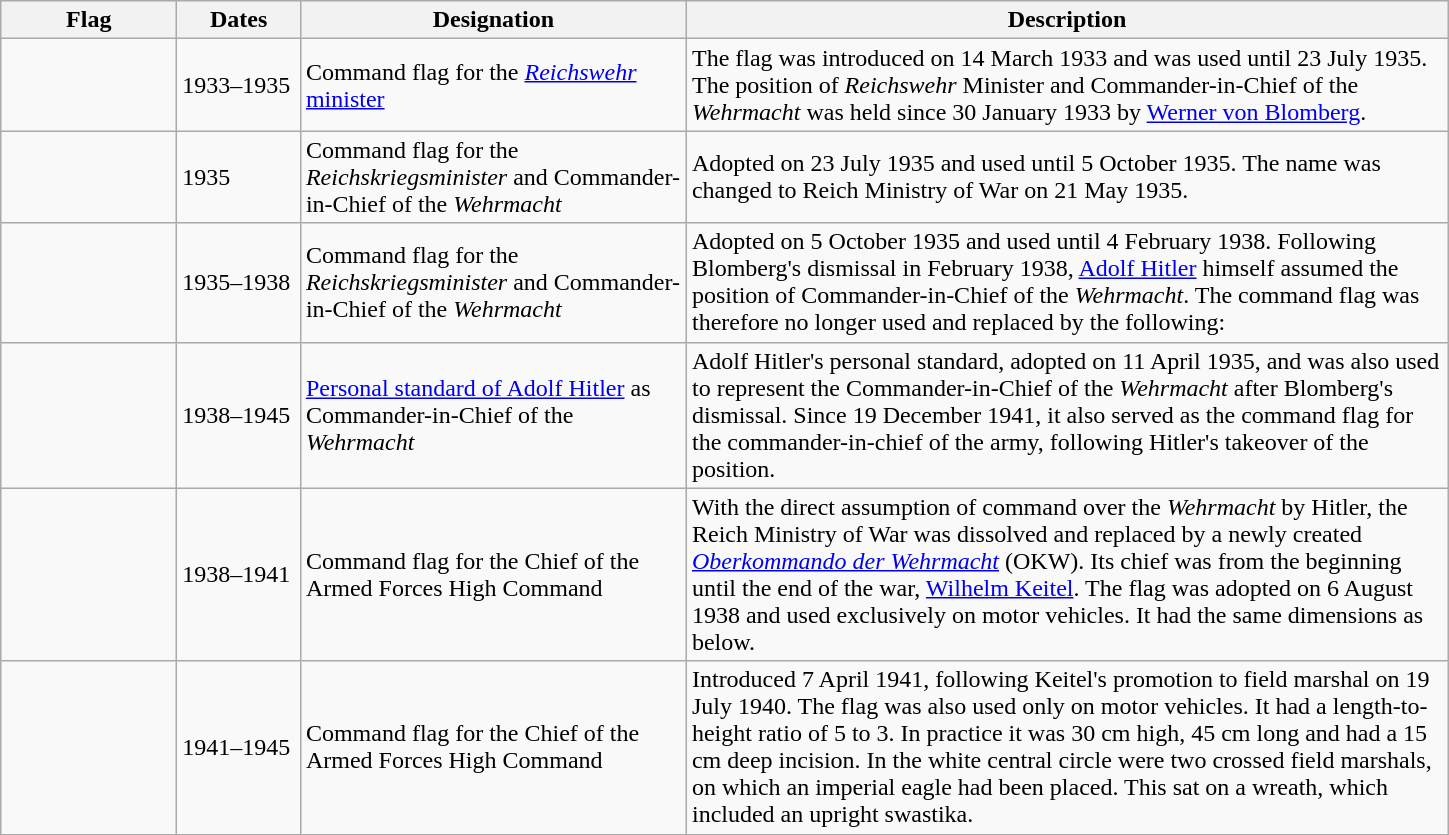<table class="wikitable">
<tr>
<th width="110">Flag</th>
<th width="75">Dates</th>
<th width="250">Designation</th>
<th width="500">Description</th>
</tr>
<tr>
<td></td>
<td>1933–1935</td>
<td>Command flag for the <a href='#'><em>Reichswehr</em> minister</a></td>
<td>The flag was introduced on 14 March 1933 and was used until 23 July 1935. The position of <em>Reichswehr</em> Minister and Commander-in-Chief of the <em>Wehrmacht</em> was held since 30 January 1933 by <a href='#'>Werner von Blomberg</a>.</td>
</tr>
<tr>
<td></td>
<td>1935</td>
<td>Command flag for the <em>Reichskriegsminister</em> and Commander-in-Chief of the <em>Wehrmacht</em></td>
<td>Adopted on 23 July 1935 and used until 5 October 1935. The name was changed to Reich Ministry of War on 21 May 1935.</td>
</tr>
<tr>
<td></td>
<td>1935–1938</td>
<td>Command flag for the <em>Reichskriegsminister</em> and Commander-in-Chief of the <em>Wehrmacht</em></td>
<td>Adopted on 5 October 1935 and used until 4 February 1938. Following Blomberg's dismissal in February 1938, <a href='#'>Adolf Hitler</a> himself assumed the position of Commander-in-Chief of the <em>Wehrmacht</em>. The command flag was therefore no longer used and replaced by the following:</td>
</tr>
<tr>
<td></td>
<td>1938–1945</td>
<td><a href='#'>Personal standard of Adolf Hitler</a> as Commander-in-Chief of the <em>Wehrmacht</em></td>
<td>Adolf Hitler's personal standard, adopted on 11 April 1935, and was also used to represent the Commander-in-Chief of the <em>Wehrmacht</em> after Blomberg's dismissal. Since 19 December 1941, it also served as the command flag for the commander-in-chief of the army, following Hitler's takeover of the position.</td>
</tr>
<tr>
<td></td>
<td>1938–1941</td>
<td>Command flag for the Chief of the Armed Forces High Command</td>
<td>With the direct assumption of command over the <em>Wehrmacht</em> by Hitler, the Reich Ministry of War was dissolved and replaced by a newly created <em><a href='#'>Oberkommando der Wehrmacht</a></em> (OKW). Its chief was from the beginning until the end of the war, <a href='#'>Wilhelm Keitel</a>. The flag was adopted on 6 August 1938 and used exclusively on motor vehicles. It had the same dimensions as below.</td>
</tr>
<tr>
<td></td>
<td>1941–1945</td>
<td>Command flag for the Chief of the Armed Forces High Command</td>
<td>Introduced 7 April 1941, following Keitel's promotion to field marshal on 19 July 1940. The flag was also used only on motor vehicles. It had a length-to-height ratio of 5 to 3. In practice it was 30 cm high, 45 cm long and had a 15 cm deep incision. In the white central circle were two crossed field marshals, on which an imperial eagle had been placed. This sat on a wreath, which included an upright swastika.</td>
</tr>
</table>
